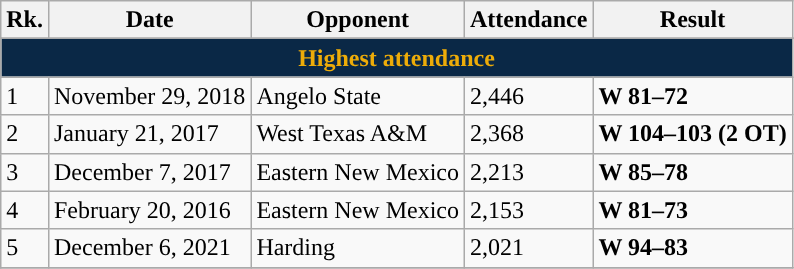<table class="wikitable">
<tr>
<th>Rk.</th>
<th>Date</th>
<th>Opponent</th>
<th>Attendance</th>
<th>Result</th>
</tr>
<tr>
</tr>
<tr>
<td align="center" Colspan="5" style="background:#0A2846; color:#EDAC09;"><span><strong>Highest attendance</strong></span></td>
</tr>
<tr>
<td>1</td>
<td>November 29, 2018</td>
<td>Angelo State</td>
<td>2,446</td>
<td><strong>W 81–72</strong></td>
</tr>
<tr>
<td>2</td>
<td>January 21, 2017</td>
<td>West Texas A&M</td>
<td>2,368</td>
<td><strong>W 104–103 (2 OT)</strong></td>
</tr>
<tr>
<td>3</td>
<td>December 7, 2017</td>
<td>Eastern New Mexico</td>
<td>2,213</td>
<td><strong>W 85–78</strong></td>
</tr>
<tr>
<td>4</td>
<td>February 20, 2016</td>
<td>Eastern New Mexico</td>
<td>2,153</td>
<td><strong>W 81–73</strong></td>
</tr>
<tr>
<td>5</td>
<td>December 6, 2021</td>
<td>Harding</td>
<td>2,021</td>
<td><strong>W 94–83</strong></td>
</tr>
<tr>
</tr>
</table>
